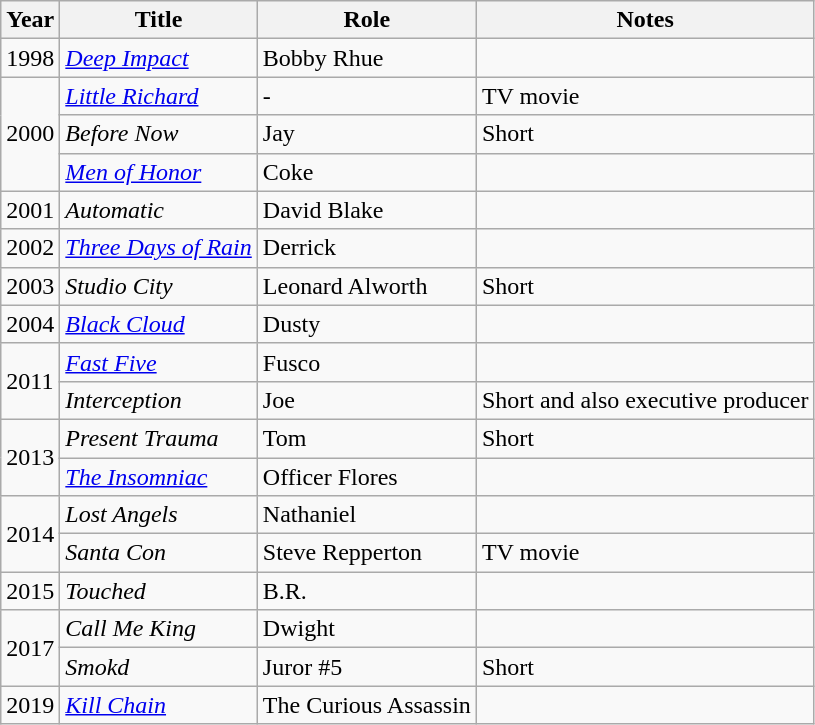<table class="wikitable">
<tr>
<th>Year</th>
<th>Title</th>
<th>Role</th>
<th>Notes</th>
</tr>
<tr>
<td>1998</td>
<td><em><a href='#'>Deep Impact</a></em></td>
<td>Bobby Rhue</td>
<td></td>
</tr>
<tr>
<td rowspan="3">2000</td>
<td><em><a href='#'>Little Richard</a></em></td>
<td>-</td>
<td>TV movie</td>
</tr>
<tr>
<td><em>Before Now</em></td>
<td>Jay</td>
<td>Short</td>
</tr>
<tr>
<td><em><a href='#'>Men of Honor</a></em></td>
<td>Coke</td>
<td></td>
</tr>
<tr>
<td>2001</td>
<td><em>Automatic</em></td>
<td>David Blake</td>
<td></td>
</tr>
<tr>
<td>2002</td>
<td><em><a href='#'>Three Days of Rain</a></em></td>
<td>Derrick</td>
<td></td>
</tr>
<tr>
<td>2003</td>
<td><em>Studio City</em></td>
<td>Leonard Alworth</td>
<td>Short</td>
</tr>
<tr>
<td>2004</td>
<td><em><a href='#'>Black Cloud</a></em></td>
<td>Dusty</td>
<td></td>
</tr>
<tr>
<td rowspan="2">2011</td>
<td><em><a href='#'>Fast Five</a></em></td>
<td>Fusco</td>
<td></td>
</tr>
<tr>
<td><em>Interception</em></td>
<td>Joe</td>
<td>Short and also executive producer</td>
</tr>
<tr>
<td rowspan="2">2013</td>
<td><em>Present Trauma</em></td>
<td>Tom</td>
<td>Short</td>
</tr>
<tr>
<td><em><a href='#'>The Insomniac</a></em></td>
<td>Officer Flores</td>
<td></td>
</tr>
<tr>
<td rowspan="2">2014</td>
<td><em>Lost Angels</em></td>
<td>Nathaniel</td>
<td></td>
</tr>
<tr>
<td><em>Santa Con</em></td>
<td>Steve Repperton</td>
<td>TV movie</td>
</tr>
<tr>
<td>2015</td>
<td><em>Touched</em></td>
<td>B.R.</td>
<td></td>
</tr>
<tr>
<td rowspan="2">2017</td>
<td><em>Call Me King</em></td>
<td>Dwight</td>
<td></td>
</tr>
<tr>
<td><em>Smokd</em></td>
<td>Juror #5</td>
<td>Short</td>
</tr>
<tr>
<td>2019</td>
<td><em><a href='#'>Kill Chain</a></em></td>
<td>The Curious Assassin</td>
<td></td>
</tr>
</table>
